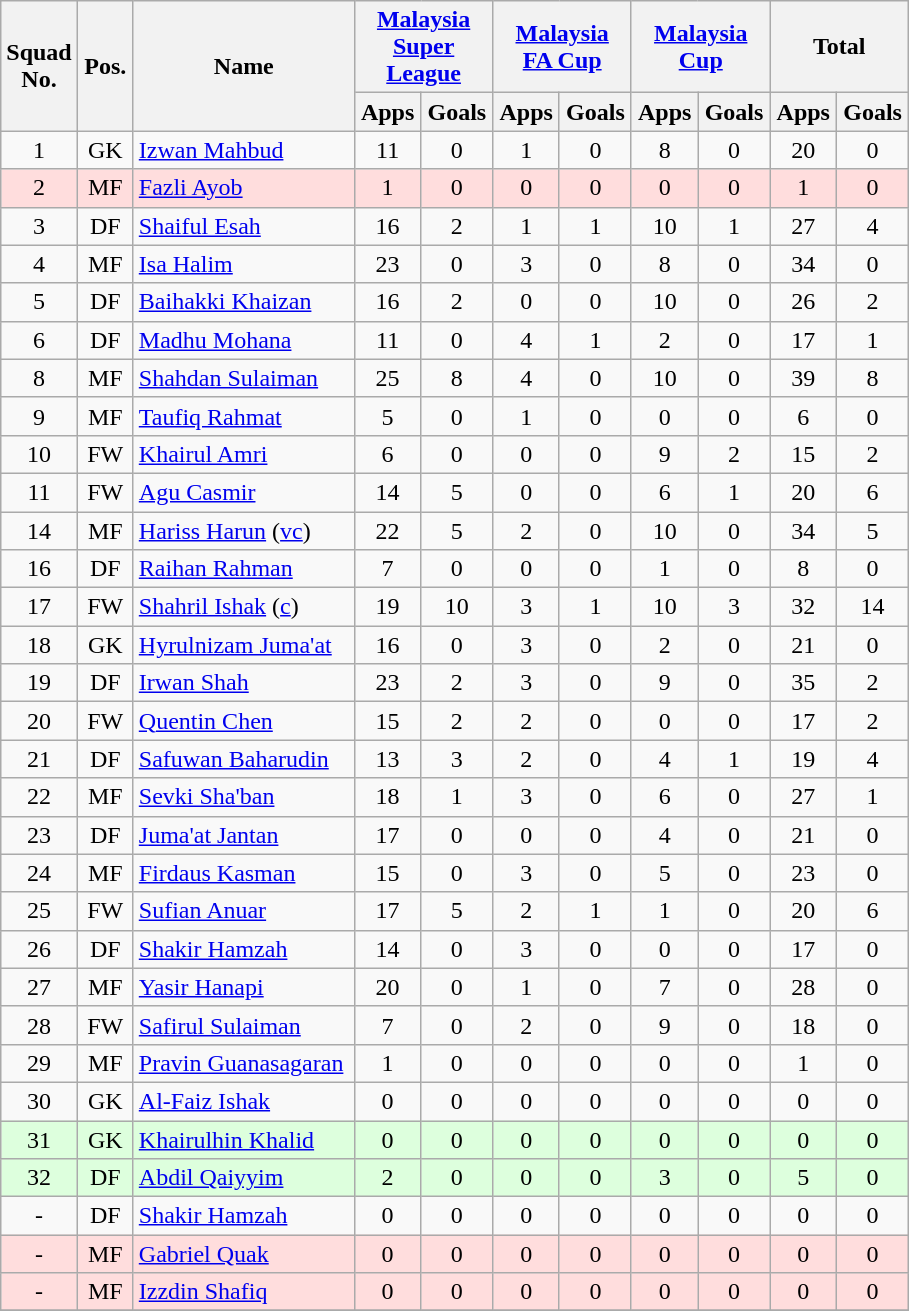<table class="wikitable sortable" style="text-align:center">
<tr>
<th rowspan="2">Squad<br>No.</th>
<th rowspan="2" width="30">Pos.</th>
<th rowspan="2" width="140">Name</th>
<th colspan="2" width="85"><a href='#'>Malaysia Super League</a></th>
<th colspan="2" width="85"><a href='#'>Malaysia FA Cup</a></th>
<th colspan="2" width="85"><a href='#'>Malaysia Cup</a></th>
<th colspan="2" width="85">Total</th>
</tr>
<tr>
<th>Apps</th>
<th>Goals</th>
<th>Apps</th>
<th>Goals</th>
<th>Apps</th>
<th>Goals</th>
<th>Apps</th>
<th>Goals</th>
</tr>
<tr>
<td>1</td>
<td>GK</td>
<td align="left"><a href='#'>Izwan Mahbud</a></td>
<td>11</td>
<td>0</td>
<td>1</td>
<td>0</td>
<td>8</td>
<td>0</td>
<td>20</td>
<td>0</td>
</tr>
<tr style="background:#ffdddd;">
<td>2</td>
<td>MF</td>
<td align="left"><a href='#'>Fazli Ayob</a></td>
<td>1</td>
<td>0</td>
<td>0</td>
<td>0</td>
<td>0</td>
<td>0</td>
<td>1</td>
<td>0</td>
</tr>
<tr>
<td>3</td>
<td>DF</td>
<td align="left"><a href='#'>Shaiful Esah</a></td>
<td>16</td>
<td>2</td>
<td>1</td>
<td>1</td>
<td>10</td>
<td>1</td>
<td>27</td>
<td>4</td>
</tr>
<tr>
<td>4</td>
<td>MF</td>
<td align="left"><a href='#'>Isa Halim</a></td>
<td>23</td>
<td>0</td>
<td>3</td>
<td>0</td>
<td>8</td>
<td>0</td>
<td>34</td>
<td>0</td>
</tr>
<tr>
<td>5</td>
<td>DF</td>
<td align="left"><a href='#'>Baihakki Khaizan</a></td>
<td>16</td>
<td>2</td>
<td>0</td>
<td>0</td>
<td>10</td>
<td>0</td>
<td>26</td>
<td>2</td>
</tr>
<tr>
<td>6</td>
<td>DF</td>
<td align="left"><a href='#'>Madhu Mohana</a></td>
<td>11</td>
<td>0</td>
<td>4</td>
<td>1</td>
<td>2</td>
<td>0</td>
<td>17</td>
<td>1</td>
</tr>
<tr>
<td>8</td>
<td>MF</td>
<td align="left"><a href='#'>Shahdan Sulaiman</a></td>
<td>25</td>
<td>8</td>
<td>4</td>
<td>0</td>
<td>10</td>
<td>0</td>
<td>39</td>
<td>8</td>
</tr>
<tr>
<td>9</td>
<td>MF</td>
<td align="left"><a href='#'>Taufiq Rahmat</a></td>
<td>5</td>
<td>0</td>
<td>1</td>
<td>0</td>
<td>0</td>
<td>0</td>
<td>6</td>
<td>0</td>
</tr>
<tr>
<td>10</td>
<td>FW</td>
<td align="left"><a href='#'>Khairul Amri</a></td>
<td>6</td>
<td>0</td>
<td>0</td>
<td>0</td>
<td>9</td>
<td>2</td>
<td>15</td>
<td>2</td>
</tr>
<tr>
<td>11</td>
<td>FW</td>
<td align="left"><a href='#'>Agu Casmir</a></td>
<td>14</td>
<td>5</td>
<td>0</td>
<td>0</td>
<td>6</td>
<td>1</td>
<td>20</td>
<td>6</td>
</tr>
<tr>
<td>14</td>
<td>MF</td>
<td align="left"><a href='#'>Hariss Harun</a> (<a href='#'>vc</a>)</td>
<td>22</td>
<td>5</td>
<td>2</td>
<td>0</td>
<td>10</td>
<td>0</td>
<td>34</td>
<td>5</td>
</tr>
<tr>
<td>16</td>
<td>DF</td>
<td align="left"><a href='#'>Raihan Rahman</a></td>
<td>7</td>
<td>0</td>
<td>0</td>
<td>0</td>
<td>1</td>
<td>0</td>
<td>8</td>
<td>0</td>
</tr>
<tr>
<td>17</td>
<td>FW</td>
<td align="left"><a href='#'>Shahril Ishak</a> (<a href='#'>c</a>)</td>
<td>19</td>
<td>10</td>
<td>3</td>
<td>1</td>
<td>10</td>
<td>3</td>
<td>32</td>
<td>14</td>
</tr>
<tr>
<td>18</td>
<td>GK</td>
<td align="left"><a href='#'>Hyrulnizam Juma'at</a></td>
<td>16</td>
<td>0</td>
<td>3</td>
<td>0</td>
<td>2</td>
<td>0</td>
<td>21</td>
<td>0</td>
</tr>
<tr>
<td>19</td>
<td>DF</td>
<td align="left"><a href='#'>Irwan Shah</a></td>
<td>23</td>
<td>2</td>
<td>3</td>
<td>0</td>
<td>9</td>
<td>0</td>
<td>35</td>
<td>2</td>
</tr>
<tr>
<td>20</td>
<td>FW</td>
<td align="left"><a href='#'>Quentin Chen</a></td>
<td>15</td>
<td>2</td>
<td>2</td>
<td>0</td>
<td>0</td>
<td>0</td>
<td>17</td>
<td>2</td>
</tr>
<tr>
<td>21</td>
<td>DF</td>
<td align="left"><a href='#'>Safuwan Baharudin</a></td>
<td>13</td>
<td>3</td>
<td>2</td>
<td>0</td>
<td>4</td>
<td>1</td>
<td>19</td>
<td>4</td>
</tr>
<tr>
<td>22</td>
<td>MF</td>
<td align="left"><a href='#'>Sevki Sha'ban</a></td>
<td>18</td>
<td>1</td>
<td>3</td>
<td>0</td>
<td>6</td>
<td>0</td>
<td>27</td>
<td>1</td>
</tr>
<tr>
<td>23</td>
<td>DF</td>
<td align="left"><a href='#'>Juma'at Jantan</a></td>
<td>17</td>
<td>0</td>
<td>0</td>
<td>0</td>
<td>4</td>
<td>0</td>
<td>21</td>
<td>0</td>
</tr>
<tr>
<td>24</td>
<td>MF</td>
<td align="left"><a href='#'>Firdaus Kasman</a></td>
<td>15</td>
<td>0</td>
<td>3</td>
<td>0</td>
<td>5</td>
<td>0</td>
<td>23</td>
<td>0</td>
</tr>
<tr>
<td>25</td>
<td>FW</td>
<td align="left"><a href='#'>Sufian Anuar</a></td>
<td>17</td>
<td>5</td>
<td>2</td>
<td>1</td>
<td>1</td>
<td>0</td>
<td>20</td>
<td>6</td>
</tr>
<tr>
<td>26</td>
<td>DF</td>
<td align="left"><a href='#'>Shakir Hamzah</a></td>
<td>14</td>
<td>0</td>
<td>3</td>
<td>0</td>
<td>0</td>
<td>0</td>
<td>17</td>
<td>0</td>
</tr>
<tr>
<td>27</td>
<td>MF</td>
<td align="left"><a href='#'>Yasir Hanapi</a></td>
<td>20</td>
<td>0</td>
<td>1</td>
<td>0</td>
<td>7</td>
<td>0</td>
<td>28</td>
<td>0</td>
</tr>
<tr>
<td>28</td>
<td>FW</td>
<td align="left"><a href='#'>Safirul Sulaiman</a></td>
<td>7</td>
<td>0</td>
<td>2</td>
<td>0</td>
<td>9</td>
<td>0</td>
<td>18</td>
<td>0</td>
</tr>
<tr>
<td>29</td>
<td>MF</td>
<td align="left"><a href='#'>Pravin Guanasagaran</a></td>
<td>1</td>
<td>0</td>
<td>0</td>
<td>0</td>
<td>0</td>
<td>0</td>
<td>1</td>
<td>0</td>
</tr>
<tr>
<td>30</td>
<td>GK</td>
<td align="left"><a href='#'>Al-Faiz Ishak</a></td>
<td>0</td>
<td>0</td>
<td>0</td>
<td>0</td>
<td>0</td>
<td>0</td>
<td>0</td>
<td>0</td>
</tr>
<tr style="background:#ddffdd;">
<td>31</td>
<td>GK</td>
<td align="left"><a href='#'>Khairulhin Khalid</a></td>
<td>0</td>
<td>0</td>
<td>0</td>
<td>0</td>
<td>0</td>
<td>0</td>
<td>0</td>
<td>0</td>
</tr>
<tr style="background:#ddffdd;">
<td>32</td>
<td>DF</td>
<td align="left"><a href='#'>Abdil Qaiyyim</a></td>
<td>2</td>
<td>0</td>
<td>0</td>
<td>0</td>
<td>3</td>
<td>0</td>
<td>5</td>
<td>0</td>
</tr>
<tr>
<td>-</td>
<td>DF</td>
<td align="left"><a href='#'>Shakir Hamzah</a></td>
<td>0</td>
<td>0</td>
<td>0</td>
<td>0</td>
<td>0</td>
<td>0</td>
<td>0</td>
<td>0</td>
</tr>
<tr style="background:#ffdddd;">
<td>-</td>
<td>MF</td>
<td align="left"><a href='#'>Gabriel Quak</a></td>
<td>0</td>
<td>0</td>
<td>0</td>
<td>0</td>
<td>0</td>
<td>0</td>
<td>0</td>
<td>0</td>
</tr>
<tr style="background:#ffdddd;">
<td>-</td>
<td>MF</td>
<td align="left"><a href='#'>Izzdin Shafiq</a></td>
<td>0</td>
<td>0</td>
<td>0</td>
<td>0</td>
<td>0</td>
<td>0</td>
<td>0</td>
<td>0</td>
</tr>
<tr>
</tr>
</table>
